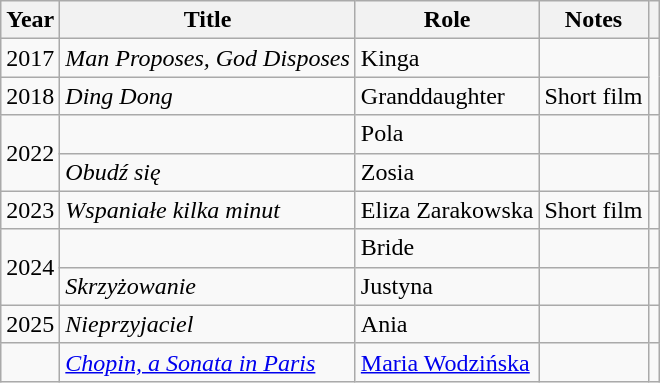<table class="wikitable sortable">
<tr>
<th>Year</th>
<th>Title</th>
<th>Role</th>
<th>Notes</th>
<th class="unsortable"></th>
</tr>
<tr>
<td>2017</td>
<td><em>Man Proposes, God Disposes</em></td>
<td>Kinga</td>
<td></td>
<td rowspan="2"></td>
</tr>
<tr>
<td>2018</td>
<td><em>Ding Dong</em></td>
<td>Granddaughter</td>
<td>Short film</td>
</tr>
<tr>
<td rowspan="2">2022</td>
<td><em></em></td>
<td>Pola</td>
<td></td>
<td></td>
</tr>
<tr>
<td><em>Obudź się</em></td>
<td>Zosia</td>
<td></td>
<td></td>
</tr>
<tr>
<td>2023</td>
<td><em>Wspaniałe kilka minut</em></td>
<td>Eliza Zarakowska</td>
<td>Short film</td>
<td></td>
</tr>
<tr>
<td rowspan="2">2024</td>
<td><em></em></td>
<td>Bride</td>
<td></td>
<td></td>
</tr>
<tr>
<td><em>Skrzyżowanie</em></td>
<td>Justyna</td>
<td></td>
<td></td>
</tr>
<tr>
<td>2025</td>
<td><em>Nieprzyjaciel</em></td>
<td>Ania</td>
<td></td>
<td></td>
</tr>
<tr>
<td></td>
<td><em><a href='#'>Chopin, a Sonata in Paris</a></em></td>
<td><a href='#'>Maria Wodzińska</a></td>
<td></td>
<td></td>
</tr>
</table>
